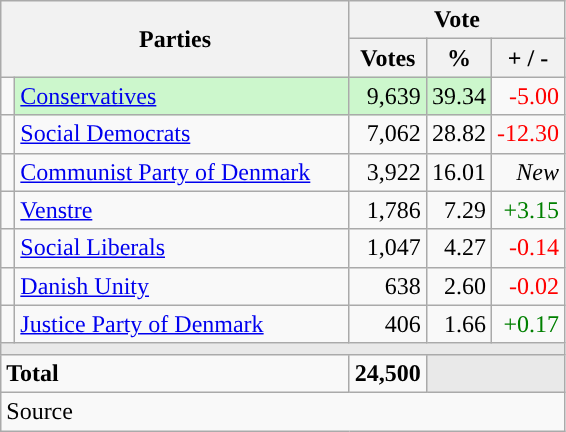<table class="wikitable" style="text-align:right;">
<tr>
<th style="text-align:centre;" rowspan="2" colspan="2" width="225">Parties</th>
<th colspan="3">Vote</th>
</tr>
<tr>
<th width="15">Votes</th>
<th width="15">%</th>
<th width="15">+ / -</th>
</tr>
<tr>
<td width="2" style="color:inherit;background:"></td>
<td bgcolor=#ccf7cc  align="left"><a href='#'>Conservatives</a></td>
<td bgcolor=#ccf7cc>9,639</td>
<td bgcolor=#ccf7cc>39.34</td>
<td style=color:red;>-5.00</td>
</tr>
<tr>
<td width="2" style="color:inherit;background:"></td>
<td align="left"><a href='#'>Social Democrats</a></td>
<td>7,062</td>
<td>28.82</td>
<td style=color:red;>-12.30</td>
</tr>
<tr>
<td width="2" style="color:inherit;background:"></td>
<td align="left"><a href='#'>Communist Party of Denmark</a></td>
<td>3,922</td>
<td>16.01</td>
<td><em>New</em></td>
</tr>
<tr>
<td width="2" style="color:inherit;background:"></td>
<td align="left"><a href='#'>Venstre</a></td>
<td>1,786</td>
<td>7.29</td>
<td style=color:green;>+3.15</td>
</tr>
<tr>
<td width="2" style="color:inherit;background:"></td>
<td align="left"><a href='#'>Social Liberals</a></td>
<td>1,047</td>
<td>4.27</td>
<td style=color:red;>-0.14</td>
</tr>
<tr>
<td width="2" style="color:inherit;background:"></td>
<td align="left"><a href='#'>Danish Unity</a></td>
<td>638</td>
<td>2.60</td>
<td style=color:red;>-0.02</td>
</tr>
<tr>
<td width="2" style="color:inherit;background:"></td>
<td align="left"><a href='#'>Justice Party of Denmark</a></td>
<td>406</td>
<td>1.66</td>
<td style=color:green;>+0.17</td>
</tr>
<tr>
<td colspan="7" bgcolor="#E9E9E9"></td>
</tr>
<tr>
<td align="left" colspan="2"><strong>Total</strong></td>
<td><strong>24,500</strong></td>
<td bgcolor="#E9E9E9" colspan="2"></td>
</tr>
<tr>
<td align="left" colspan="6">Source</td>
</tr>
</table>
